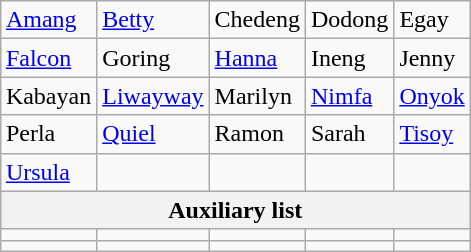<table class="wikitable" style="float:right;">
<tr>
<td><a href='#'>Amang</a></td>
<td><a href='#'>Betty</a></td>
<td>Chedeng</td>
<td>Dodong</td>
<td>Egay</td>
</tr>
<tr>
<td><a href='#'>Falcon</a></td>
<td>Goring</td>
<td><a href='#'>Hanna</a></td>
<td>Ineng</td>
<td>Jenny</td>
</tr>
<tr>
<td>Kabayan</td>
<td><a href='#'>Liwayway</a></td>
<td>Marilyn</td>
<td><a href='#'>Nimfa</a></td>
<td><a href='#'>Onyok</a></td>
</tr>
<tr>
<td>Perla</td>
<td><a href='#'>Quiel</a></td>
<td>Ramon</td>
<td>Sarah</td>
<td><a href='#'>Tisoy</a></td>
</tr>
<tr>
<td><a href='#'>Ursula</a></td>
<td></td>
<td></td>
<td></td>
<td></td>
</tr>
<tr>
<th colspan=5>Auxiliary list</th>
</tr>
<tr>
<td></td>
<td></td>
<td></td>
<td></td>
<td></td>
</tr>
<tr>
<td></td>
<td></td>
<td></td>
<td></td>
<td></td>
</tr>
</table>
